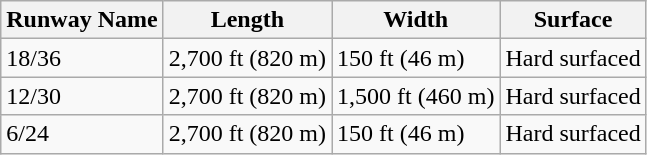<table class="wikitable">
<tr>
<th>Runway Name</th>
<th>Length</th>
<th>Width</th>
<th>Surface</th>
</tr>
<tr>
<td>18/36</td>
<td>2,700 ft (820 m)</td>
<td>150 ft (46 m)</td>
<td>Hard surfaced</td>
</tr>
<tr>
<td>12/30</td>
<td>2,700 ft (820 m)</td>
<td>1,500 ft (460 m)</td>
<td>Hard surfaced</td>
</tr>
<tr>
<td>6/24</td>
<td>2,700 ft (820 m)</td>
<td>150 ft (46 m)</td>
<td>Hard surfaced</td>
</tr>
</table>
